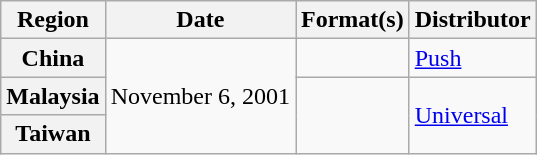<table class="wikitable plainrowheaders">
<tr>
<th>Region</th>
<th>Date</th>
<th>Format(s)</th>
<th>Distributor</th>
</tr>
<tr>
<th scope="row">China</th>
<td rowspan="3">November 6, 2001</td>
<td></td>
<td><a href='#'>Push</a></td>
</tr>
<tr>
<th scope="row">Malaysia</th>
<td rowspan="2"></td>
<td rowspan="2"><a href='#'>Universal</a></td>
</tr>
<tr>
<th scope="row">Taiwan</th>
</tr>
</table>
